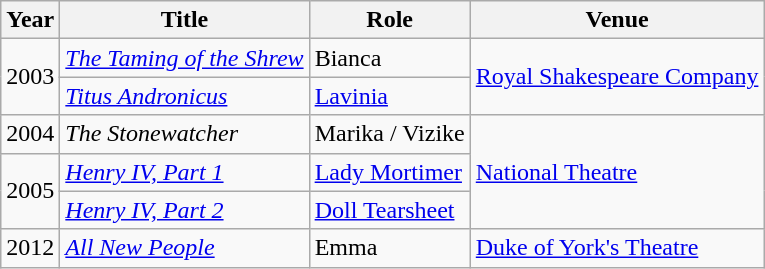<table class="wikitable sortable">
<tr>
<th>Year</th>
<th>Title</th>
<th>Role</th>
<th>Venue</th>
</tr>
<tr>
<td rowspan="2">2003</td>
<td><em><a href='#'>The Taming of the Shrew</a> </em></td>
<td>Bianca</td>
<td rowspan="2"><a href='#'>Royal Shakespeare Company</a></td>
</tr>
<tr>
<td><em><a href='#'>Titus Andronicus</a></em></td>
<td><a href='#'>Lavinia</a></td>
</tr>
<tr>
<td>2004</td>
<td><em>The Stonewatcher</em></td>
<td>Marika / Vizike</td>
<td rowspan="3"><a href='#'>National Theatre</a></td>
</tr>
<tr>
<td rowspan="2">2005</td>
<td><em><a href='#'>Henry IV, Part 1</a></em></td>
<td><a href='#'>Lady Mortimer</a></td>
</tr>
<tr>
<td><em><a href='#'>Henry IV, Part 2</a></em></td>
<td><a href='#'>Doll Tearsheet</a></td>
</tr>
<tr>
<td>2012</td>
<td><em><a href='#'>All New People</a></em></td>
<td>Emma</td>
<td><a href='#'>Duke of York's Theatre</a></td>
</tr>
</table>
